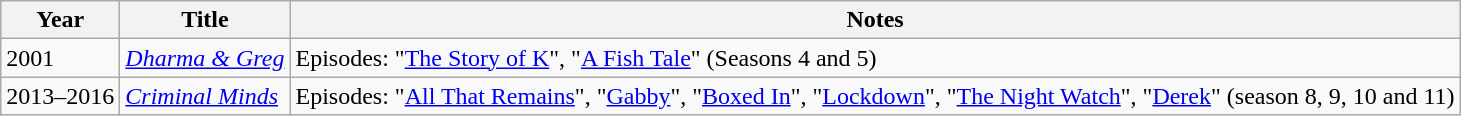<table class="wikitable sortable">
<tr>
<th>Year</th>
<th>Title</th>
<th class="wikitable unsortable">Notes</th>
</tr>
<tr>
<td>2001</td>
<td><em><a href='#'>Dharma & Greg</a></em></td>
<td>Episodes: "<a href='#'>The Story of K</a>", "<a href='#'>A Fish Tale</a>" (Seasons 4 and 5)</td>
</tr>
<tr>
<td>2013–2016</td>
<td><em><a href='#'>Criminal Minds</a></em></td>
<td>Episodes: "<a href='#'>All That Remains</a>", "<a href='#'>Gabby</a>", "<a href='#'>Boxed In</a>", "<a href='#'>Lockdown</a>", "<a href='#'>The Night Watch</a>", "<a href='#'>Derek</a>" (season 8, 9, 10 and 11)</td>
</tr>
</table>
